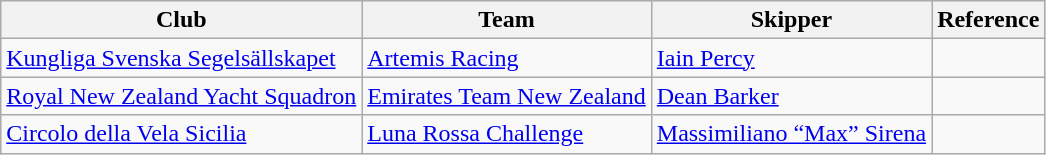<table class="wikitable">
<tr>
<th>Club</th>
<th>Team</th>
<th>Skipper</th>
<th>Reference</th>
</tr>
<tr>
<td> <a href='#'>Kungliga Svenska Segelsällskapet</a></td>
<td><a href='#'>Artemis Racing</a></td>
<td> <a href='#'>Iain Percy</a></td>
<td></td>
</tr>
<tr>
<td> <a href='#'>Royal New Zealand Yacht Squadron</a></td>
<td><a href='#'>Emirates Team New Zealand</a></td>
<td> <a href='#'>Dean Barker</a></td>
<td></td>
</tr>
<tr>
<td> <a href='#'>Circolo della Vela Sicilia</a></td>
<td><a href='#'>Luna Rossa Challenge</a></td>
<td> <a href='#'>Massimiliano “Max” Sirena</a></td>
<td></td>
</tr>
</table>
